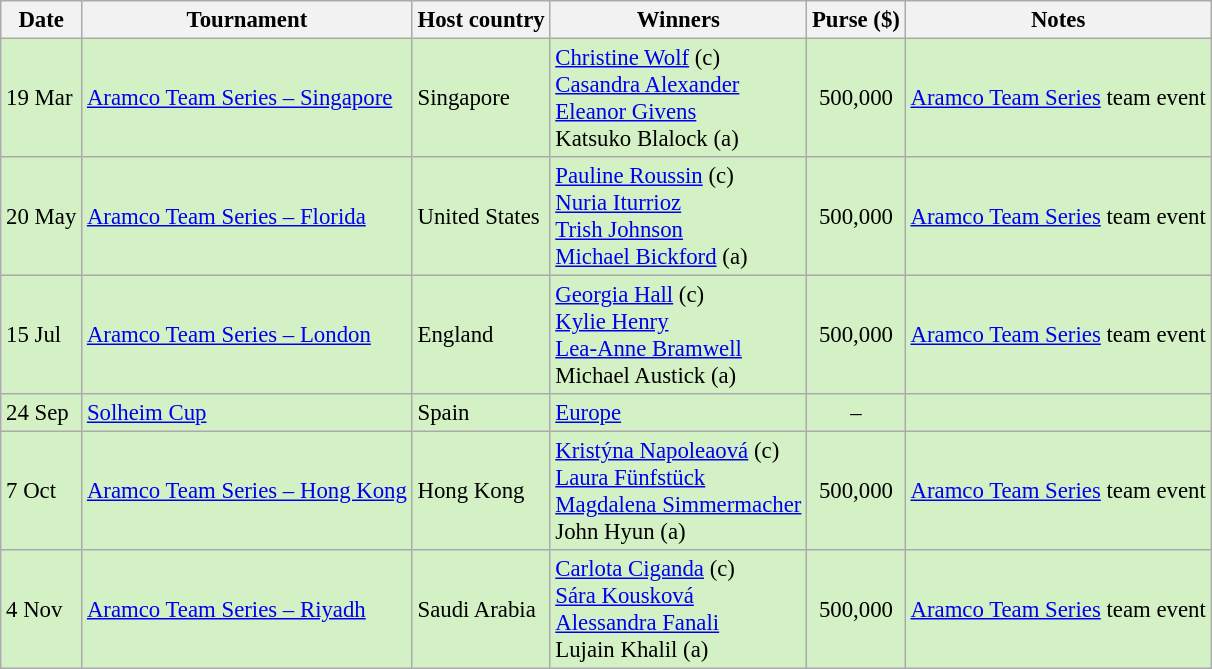<table class="wikitable sortable" style="font-size:95%">
<tr>
<th>Date</th>
<th>Tournament</th>
<th>Host country</th>
<th>Winners</th>
<th>Purse ($)</th>
<th>Notes</th>
</tr>
<tr style="background:#D4F1C5;">
<td>19 Mar</td>
<td><a href='#'>Aramco Team Series – Singapore</a></td>
<td>Singapore</td>
<td> <a href='#'>Christine Wolf</a> (c)<br> <a href='#'>Casandra Alexander</a><br> <a href='#'>Eleanor Givens</a><br> Katsuko Blalock (a)</td>
<td align=center>500,000</td>
<td><a href='#'>Aramco Team Series</a> team event</td>
</tr>
<tr style="background:#D4F1C5;">
<td>20 May</td>
<td><a href='#'>Aramco Team Series – Florida</a></td>
<td>United States</td>
<td> <a href='#'>Pauline Roussin</a> (c)<br> <a href='#'>Nuria Iturrioz</a><br> <a href='#'>Trish Johnson</a><br> <a href='#'>Michael Bickford</a> (a)</td>
<td align=center>500,000</td>
<td><a href='#'>Aramco Team Series</a> team event</td>
</tr>
<tr style="background:#D4F1C5;">
<td>15 Jul</td>
<td><a href='#'>Aramco Team Series – London</a></td>
<td>England</td>
<td> <a href='#'>Georgia Hall</a> (c)<br> <a href='#'>Kylie Henry</a><br> <a href='#'>Lea-Anne Bramwell</a><br> Michael Austick (a)</td>
<td align=center>500,000</td>
<td><a href='#'>Aramco Team Series</a> team event</td>
</tr>
<tr style="background:#D4F1C5;">
<td>24 Sep</td>
<td><a href='#'>Solheim Cup</a></td>
<td>Spain</td>
<td> <a href='#'>Europe</a></td>
<td align=center>–</td>
<td></td>
</tr>
<tr style="background:#D4F1C5;">
<td>7 Oct</td>
<td><a href='#'>Aramco Team Series – Hong Kong</a></td>
<td>Hong Kong</td>
<td> <a href='#'>Kristýna Napoleaová</a> (c)<br> <a href='#'>Laura Fünfstück</a><br> <a href='#'>Magdalena Simmermacher</a><br> John Hyun (a)</td>
<td align=center>500,000</td>
<td><a href='#'>Aramco Team Series</a> team event</td>
</tr>
<tr style="background:#D4F1C5;">
<td>4 Nov</td>
<td><a href='#'>Aramco Team Series – Riyadh</a></td>
<td>Saudi Arabia</td>
<td> <a href='#'>Carlota Ciganda</a> (c)<br> <a href='#'>Sára Kousková</a><br> <a href='#'>Alessandra Fanali</a><br> Lujain Khalil (a)</td>
<td align=center>500,000</td>
<td><a href='#'>Aramco Team Series</a> team event</td>
</tr>
</table>
